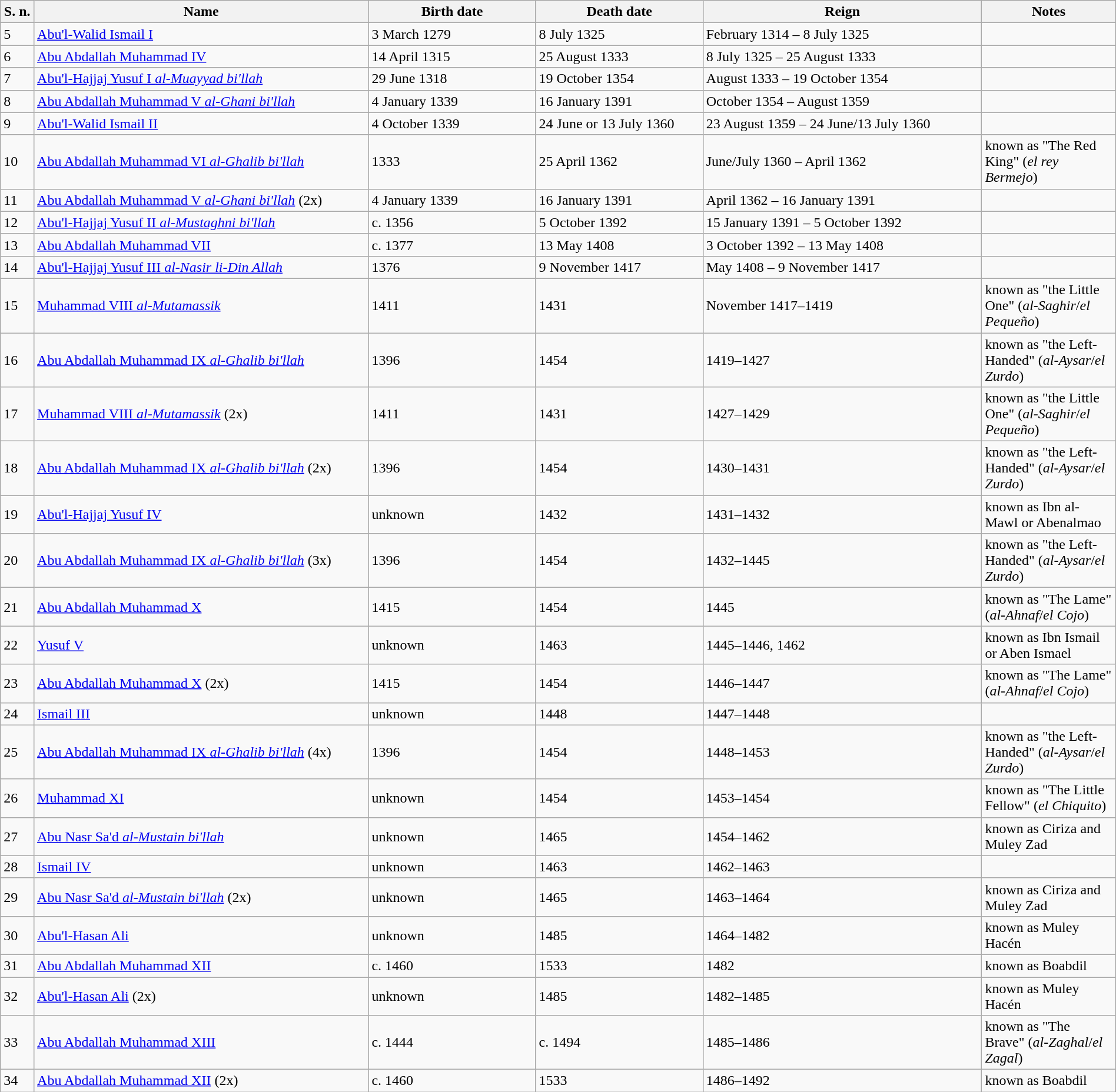<table class=wikitable width="100%">
<tr>
<th width="3%" bgcolor="#CEDFF2">S. n.</th>
<th width="30%" bgcolor="#CEDFF2">Name</th>
<th width="15%" bgcolor="#CEDFF2">Birth date</th>
<th width="15%" bgcolor="#CEDFF2">Death date</th>
<th width="25%" bgcolor="#CEDFF2">Reign</th>
<th width="12%" bgcolor="#CEDFF2">Notes</th>
</tr>
<tr>
<td>5</td>
<td><a href='#'>Abu'l-Walid Ismail I</a></td>
<td>3 March 1279</td>
<td>8 July 1325</td>
<td>February 1314 – 8 July 1325</td>
<td></td>
</tr>
<tr>
<td>6</td>
<td><a href='#'>Abu Abdallah Muhammad IV</a></td>
<td>14 April 1315</td>
<td>25 August 1333</td>
<td>8 July 1325 – 25 August 1333</td>
<td></td>
</tr>
<tr>
<td>7</td>
<td><a href='#'>Abu'l-Hajjaj Yusuf I <em>al-Muayyad bi'llah</em></a></td>
<td>29 June 1318</td>
<td>19 October 1354</td>
<td>August 1333 – 19 October 1354</td>
<td></td>
</tr>
<tr>
<td>8</td>
<td><a href='#'>Abu Abdallah Muhammad V <em>al-Ghani bi'llah</em></a></td>
<td>4 January 1339</td>
<td>16 January 1391</td>
<td>October 1354 – August 1359</td>
<td></td>
</tr>
<tr>
<td>9</td>
<td><a href='#'>Abu'l-Walid Ismail II</a></td>
<td>4 October 1339</td>
<td>24 June or 13 July 1360</td>
<td>23 August 1359 – 24 June/13 July 1360</td>
<td></td>
</tr>
<tr>
<td>10</td>
<td><a href='#'>Abu Abdallah Muhammad VI <em>al-Ghalib bi'llah</em></a></td>
<td>1333</td>
<td>25 April 1362</td>
<td>June/July 1360 – April 1362</td>
<td>known as "The Red King" (<em>el rey Bermejo</em>)</td>
</tr>
<tr>
<td>11</td>
<td><a href='#'>Abu Abdallah Muhammad V <em>al-Ghani bi'llah</em></a> (2x)</td>
<td>4 January 1339</td>
<td>16 January 1391</td>
<td>April 1362 – 16 January 1391</td>
<td></td>
</tr>
<tr>
<td>12</td>
<td><a href='#'>Abu'l-Hajjaj Yusuf II <em>al-Mustaghni bi'llah</em></a></td>
<td>c. 1356</td>
<td>5 October 1392</td>
<td>15 January 1391 – 5 October 1392</td>
<td></td>
</tr>
<tr>
<td>13</td>
<td><a href='#'>Abu Abdallah Muhammad VII</a></td>
<td>c. 1377</td>
<td>13 May 1408</td>
<td>3 October 1392 – 13 May 1408</td>
<td></td>
</tr>
<tr>
<td>14</td>
<td><a href='#'>Abu'l-Hajjaj Yusuf III <em>al-Nasir li-Din Allah</em></a></td>
<td>1376</td>
<td>9 November 1417</td>
<td>May 1408 – 9 November 1417</td>
<td></td>
</tr>
<tr>
<td>15</td>
<td><a href='#'>Muhammad VIII <em>al-Mutamassik</em></a></td>
<td>1411</td>
<td>1431</td>
<td>November 1417–1419</td>
<td>known as "the Little One" (<em>al-Saghir</em>/<em>el Pequeño</em>)</td>
</tr>
<tr>
<td>16</td>
<td><a href='#'>Abu Abdallah Muhammad IX <em>al-Ghalib bi'llah</em></a></td>
<td>1396</td>
<td>1454</td>
<td>1419–1427</td>
<td>known as "the Left-Handed" (<em>al-Aysar</em>/<em>el Zurdo</em>)</td>
</tr>
<tr>
<td>17</td>
<td><a href='#'>Muhammad VIII <em>al-Mutamassik</em></a> (2x)</td>
<td>1411</td>
<td>1431</td>
<td>1427–1429</td>
<td>known as "the Little One" (<em>al-Saghir</em>/<em>el Pequeño</em>)</td>
</tr>
<tr>
<td>18</td>
<td><a href='#'>Abu Abdallah Muhammad IX <em>al-Ghalib bi'llah</em></a> (2x)</td>
<td>1396</td>
<td>1454</td>
<td>1430–1431</td>
<td>known as "the Left-Handed" (<em>al-Aysar</em>/<em>el Zurdo</em>)</td>
</tr>
<tr>
<td>19</td>
<td><a href='#'>Abu'l-Hajjaj Yusuf IV</a></td>
<td>unknown</td>
<td>1432</td>
<td>1431–1432</td>
<td>known as Ibn al-Mawl or Abenalmao</td>
</tr>
<tr>
<td>20</td>
<td><a href='#'>Abu Abdallah Muhammad IX <em>al-Ghalib bi'llah</em></a> (3x)</td>
<td>1396</td>
<td>1454</td>
<td>1432–1445</td>
<td>known as "the Left-Handed" (<em>al-Aysar</em>/<em>el Zurdo</em>)</td>
</tr>
<tr>
<td>21</td>
<td><a href='#'>Abu Abdallah Muhammad X</a></td>
<td>1415</td>
<td>1454</td>
<td>1445</td>
<td>known as "The Lame" (<em>al-Ahnaf</em>/<em>el Cojo</em>)</td>
</tr>
<tr>
<td>22</td>
<td><a href='#'>Yusuf V</a></td>
<td>unknown</td>
<td>1463</td>
<td>1445–1446, 1462</td>
<td>known as Ibn Ismail or Aben Ismael</td>
</tr>
<tr>
<td>23</td>
<td><a href='#'>Abu Abdallah Muhammad X</a> (2x)</td>
<td>1415</td>
<td>1454</td>
<td>1446–1447</td>
<td>known as "The Lame" (<em>al-Ahnaf</em>/<em>el Cojo</em>)</td>
</tr>
<tr>
<td>24</td>
<td><a href='#'>Ismail III</a></td>
<td>unknown</td>
<td>1448</td>
<td>1447–1448</td>
<td></td>
</tr>
<tr>
<td>25</td>
<td><a href='#'>Abu Abdallah Muhammad IX <em>al-Ghalib bi'llah</em></a> (4x)</td>
<td>1396</td>
<td>1454</td>
<td>1448–1453</td>
<td>known as "the Left-Handed" (<em>al-Aysar</em>/<em>el Zurdo</em>)</td>
</tr>
<tr>
<td>26</td>
<td><a href='#'>Muhammad XI</a></td>
<td>unknown</td>
<td>1454</td>
<td>1453–1454</td>
<td>known as "The Little Fellow" (<em>el Chiquito</em>)</td>
</tr>
<tr>
<td>27</td>
<td><a href='#'>Abu Nasr Sa'd <em>al-Mustain bi'llah</em></a></td>
<td>unknown</td>
<td>1465</td>
<td>1454–1462</td>
<td>known as Ciriza and Muley Zad</td>
</tr>
<tr>
<td>28</td>
<td><a href='#'>Ismail IV</a></td>
<td>unknown</td>
<td>1463</td>
<td>1462–1463</td>
<td></td>
</tr>
<tr>
<td>29</td>
<td><a href='#'>Abu Nasr Sa'd <em>al-Mustain bi'llah</em></a> (2x)</td>
<td>unknown</td>
<td>1465</td>
<td>1463–1464</td>
<td>known as Ciriza and Muley Zad</td>
</tr>
<tr>
<td>30</td>
<td><a href='#'>Abu'l-Hasan Ali</a></td>
<td>unknown</td>
<td>1485</td>
<td>1464–1482</td>
<td>known as Muley Hacén</td>
</tr>
<tr>
<td>31</td>
<td><a href='#'>Abu Abdallah Muhammad XII</a></td>
<td>c. 1460</td>
<td>1533</td>
<td>1482</td>
<td>known as Boabdil</td>
</tr>
<tr>
<td>32</td>
<td><a href='#'>Abu'l-Hasan Ali</a> (2x)</td>
<td>unknown</td>
<td>1485</td>
<td>1482–1485</td>
<td>known as Muley Hacén</td>
</tr>
<tr>
<td>33</td>
<td><a href='#'>Abu Abdallah Muhammad XIII</a></td>
<td>c. 1444</td>
<td>c. 1494</td>
<td>1485–1486</td>
<td>known as "The Brave" (<em>al-Zaghal</em>/<em>el Zagal</em>)</td>
</tr>
<tr>
<td>34</td>
<td><a href='#'>Abu Abdallah Muhammad XII</a> (2x)</td>
<td>c. 1460</td>
<td>1533</td>
<td>1486–1492</td>
<td>known as Boabdil</td>
</tr>
</table>
